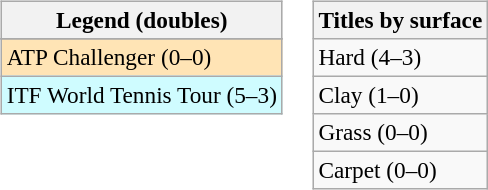<table>
<tr valign=top>
<td><br><table class=wikitable style=font-size:97%>
<tr>
<th>Legend (doubles)</th>
</tr>
<tr bgcolor=e5d1cb>
</tr>
<tr bgcolor=moccasin>
<td>ATP Challenger (0–0)</td>
</tr>
<tr bgcolor=cffcff>
<td>ITF World Tennis Tour (5–3)</td>
</tr>
</table>
</td>
<td><br><table class=wikitable style=font-size:97%>
<tr>
<th>Titles by surface</th>
</tr>
<tr>
<td>Hard (4–3)</td>
</tr>
<tr>
<td>Clay (1–0)</td>
</tr>
<tr>
<td>Grass (0–0)</td>
</tr>
<tr>
<td>Carpet (0–0)</td>
</tr>
</table>
</td>
</tr>
</table>
